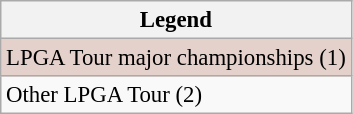<table class="wikitable" style="font-size:95%;">
<tr>
<th>Legend</th>
</tr>
<tr style="background:#e5d1cb;">
<td>LPGA Tour major championships (1)</td>
</tr>
<tr>
<td>Other LPGA Tour (2)</td>
</tr>
</table>
